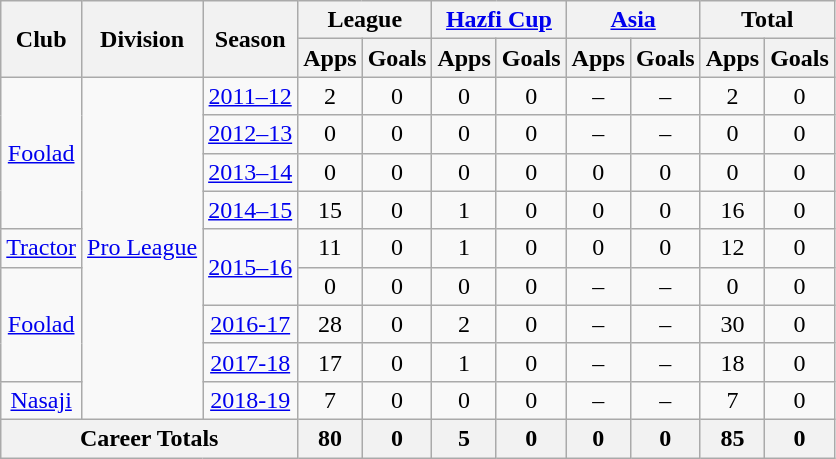<table class="wikitable" style="text-align: center;">
<tr>
<th rowspan="2">Club</th>
<th rowspan="2">Division</th>
<th rowspan="2">Season</th>
<th colspan="2">League</th>
<th colspan="2"><a href='#'>Hazfi Cup</a></th>
<th colspan="2"><a href='#'>Asia</a></th>
<th colspan="2">Total</th>
</tr>
<tr>
<th>Apps</th>
<th>Goals</th>
<th>Apps</th>
<th>Goals</th>
<th>Apps</th>
<th>Goals</th>
<th>Apps</th>
<th>Goals</th>
</tr>
<tr>
<td rowspan="4"><a href='#'>Foolad</a></td>
<td rowspan="9"><a href='#'>Pro League</a></td>
<td><a href='#'>2011–12</a></td>
<td>2</td>
<td>0</td>
<td>0</td>
<td>0</td>
<td>–</td>
<td>–</td>
<td>2</td>
<td>0</td>
</tr>
<tr>
<td><a href='#'>2012–13</a></td>
<td>0</td>
<td>0</td>
<td>0</td>
<td>0</td>
<td>–</td>
<td>–</td>
<td>0</td>
<td>0</td>
</tr>
<tr>
<td><a href='#'>2013–14</a></td>
<td>0</td>
<td>0</td>
<td>0</td>
<td>0</td>
<td>0</td>
<td>0</td>
<td>0</td>
<td>0</td>
</tr>
<tr>
<td><a href='#'>2014–15</a></td>
<td>15</td>
<td>0</td>
<td>1</td>
<td>0</td>
<td>0</td>
<td>0</td>
<td>16</td>
<td>0</td>
</tr>
<tr>
<td><a href='#'>Tractor</a></td>
<td rowspan="2"><a href='#'>2015–16</a></td>
<td>11</td>
<td>0</td>
<td>1</td>
<td>0</td>
<td>0</td>
<td>0</td>
<td>12</td>
<td>0</td>
</tr>
<tr>
<td rowspan="3"><a href='#'>Foolad</a></td>
<td>0</td>
<td>0</td>
<td>0</td>
<td>0</td>
<td>–</td>
<td>–</td>
<td>0</td>
<td>0</td>
</tr>
<tr>
<td><a href='#'>2016-17</a></td>
<td>28</td>
<td>0</td>
<td>2</td>
<td>0</td>
<td>–</td>
<td>–</td>
<td>30</td>
<td>0</td>
</tr>
<tr>
<td><a href='#'>2017-18</a></td>
<td>17</td>
<td>0</td>
<td>1</td>
<td>0</td>
<td>–</td>
<td>–</td>
<td>18</td>
<td>0</td>
</tr>
<tr>
<td><a href='#'>Nasaji</a></td>
<td><a href='#'>2018-19</a></td>
<td>7</td>
<td>0</td>
<td>0</td>
<td>0</td>
<td>–</td>
<td>–</td>
<td>7</td>
<td>0</td>
</tr>
<tr>
<th colspan="3">Career Totals</th>
<th>80</th>
<th>0</th>
<th>5</th>
<th>0</th>
<th>0</th>
<th>0</th>
<th>85</th>
<th>0</th>
</tr>
</table>
